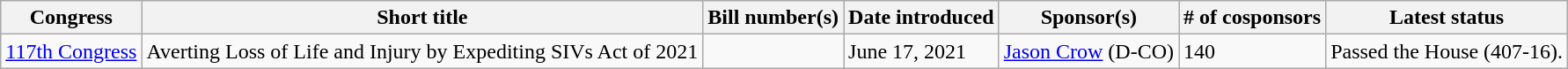<table class="wikitable">
<tr>
<th>Congress</th>
<th>Short title</th>
<th>Bill number(s)</th>
<th>Date introduced</th>
<th>Sponsor(s)</th>
<th># of cosponsors</th>
<th>Latest status</th>
</tr>
<tr>
<td><a href='#'>117th Congress</a></td>
<td>Averting Loss of Life and Injury by Expediting SIVs Act of 2021</td>
<td></td>
<td>June 17, 2021</td>
<td><a href='#'>Jason Crow</a> (D-CO)</td>
<td>140</td>
<td>Passed the House (407-16).</td>
</tr>
</table>
